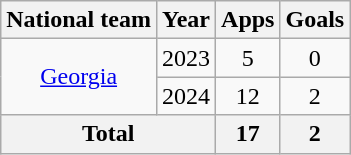<table class="wikitable" style="text-align:center">
<tr>
<th>National team</th>
<th>Year</th>
<th>Apps</th>
<th>Goals</th>
</tr>
<tr>
<td rowspan="2"><a href='#'>Georgia</a></td>
<td>2023</td>
<td>5</td>
<td>0</td>
</tr>
<tr>
<td>2024</td>
<td>12</td>
<td>2</td>
</tr>
<tr>
<th colspan="2">Total</th>
<th>17</th>
<th>2</th>
</tr>
</table>
